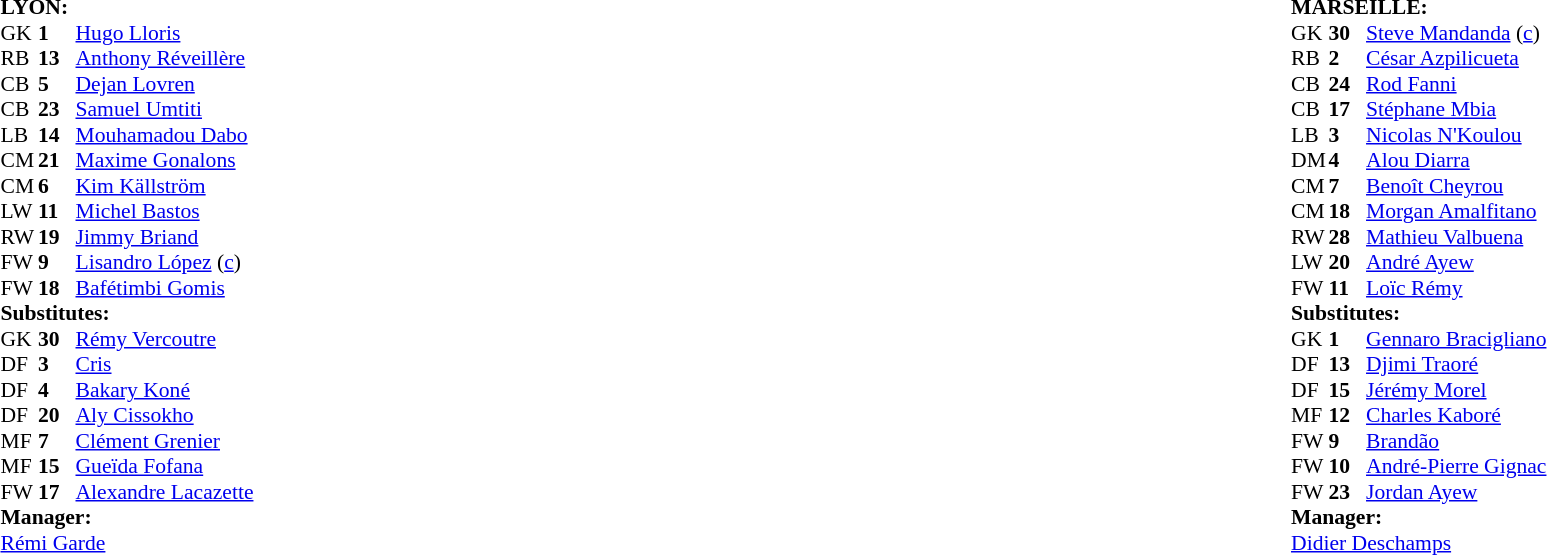<table width="100%">
<tr>
<td valign="top" width="50%"><br><table style="font-size: 90%" cellspacing="0" cellpadding="0">
<tr>
<td colspan="4"><strong>LYON:</strong></td>
</tr>
<tr>
<th width=25></th>
<th width=25></th>
</tr>
<tr>
<td>GK</td>
<td><strong>1</strong></td>
<td> <a href='#'>Hugo Lloris</a></td>
</tr>
<tr>
<td>RB</td>
<td><strong>13</strong></td>
<td> <a href='#'>Anthony Réveillère</a></td>
</tr>
<tr>
<td>CB</td>
<td><strong>5</strong></td>
<td> <a href='#'>Dejan Lovren</a></td>
<td></td>
</tr>
<tr>
<td>CB</td>
<td><strong>23</strong></td>
<td> <a href='#'>Samuel Umtiti</a></td>
</tr>
<tr>
<td>LB</td>
<td><strong>14</strong></td>
<td> <a href='#'>Mouhamadou Dabo</a></td>
<td></td>
<td></td>
</tr>
<tr>
<td>CM</td>
<td><strong>21</strong></td>
<td> <a href='#'>Maxime Gonalons</a></td>
</tr>
<tr>
<td>CM</td>
<td><strong>6</strong></td>
<td> <a href='#'>Kim Källström</a></td>
<td></td>
<td></td>
</tr>
<tr>
<td>LW</td>
<td><strong>11</strong></td>
<td> <a href='#'>Michel Bastos</a></td>
<td></td>
<td></td>
</tr>
<tr>
<td>RW</td>
<td><strong>19</strong></td>
<td> <a href='#'>Jimmy Briand</a></td>
<td></td>
</tr>
<tr>
<td>FW</td>
<td><strong>9</strong></td>
<td> <a href='#'>Lisandro López</a> (<a href='#'>c</a>)</td>
</tr>
<tr>
<td>FW</td>
<td><strong>18</strong></td>
<td> <a href='#'>Bafétimbi Gomis</a></td>
<td></td>
</tr>
<tr>
<td colspan=3><strong>Substitutes:</strong></td>
</tr>
<tr>
<td>GK</td>
<td><strong>30</strong></td>
<td> <a href='#'>Rémy Vercoutre</a></td>
</tr>
<tr>
<td>DF</td>
<td><strong>3</strong></td>
<td> <a href='#'>Cris</a></td>
</tr>
<tr>
<td>DF</td>
<td><strong>4</strong></td>
<td> <a href='#'>Bakary Koné</a></td>
</tr>
<tr>
<td>DF</td>
<td><strong>20</strong></td>
<td> <a href='#'>Aly Cissokho</a></td>
<td></td>
<td></td>
</tr>
<tr>
<td>MF</td>
<td><strong>7</strong></td>
<td> <a href='#'>Clément Grenier</a></td>
<td></td>
<td></td>
</tr>
<tr>
<td>MF</td>
<td><strong>15</strong></td>
<td> <a href='#'>Gueïda Fofana</a></td>
</tr>
<tr>
<td>FW</td>
<td><strong>17</strong></td>
<td> <a href='#'>Alexandre Lacazette</a></td>
<td></td>
<td></td>
</tr>
<tr>
<td colspan=3><strong>Manager:</strong></td>
</tr>
<tr>
<td colspan=4> <a href='#'>Rémi Garde</a></td>
</tr>
</table>
</td>
<td valign="top"></td>
<td valign="top" width="50%"><br><table style="font-size: 90%" cellspacing="0" cellpadding="0" align=center>
<tr>
<td colspan="4"><strong>MARSEILLE:</strong></td>
</tr>
<tr>
<th width=25></th>
<th width=25></th>
</tr>
<tr>
<td>GK</td>
<td><strong>30</strong></td>
<td> <a href='#'>Steve Mandanda</a> (<a href='#'>c</a>)</td>
</tr>
<tr>
<td>RB</td>
<td><strong>2</strong></td>
<td> <a href='#'>César Azpilicueta</a></td>
</tr>
<tr>
<td>CB</td>
<td><strong>24</strong></td>
<td> <a href='#'>Rod Fanni</a></td>
</tr>
<tr>
<td>CB</td>
<td><strong>17</strong></td>
<td> <a href='#'>Stéphane Mbia</a></td>
<td></td>
</tr>
<tr>
<td>LB</td>
<td><strong>3</strong></td>
<td> <a href='#'>Nicolas N'Koulou</a></td>
<td></td>
<td></td>
</tr>
<tr>
<td>DM</td>
<td><strong>4</strong></td>
<td> <a href='#'>Alou Diarra</a></td>
<td></td>
<td></td>
</tr>
<tr>
<td>CM</td>
<td><strong>7</strong></td>
<td> <a href='#'>Benoît Cheyrou</a></td>
</tr>
<tr>
<td>CM</td>
<td><strong>18</strong></td>
<td> <a href='#'>Morgan Amalfitano</a></td>
</tr>
<tr>
<td>RW</td>
<td><strong>28</strong></td>
<td> <a href='#'>Mathieu Valbuena</a></td>
<td></td>
<td></td>
</tr>
<tr>
<td>LW</td>
<td><strong>20</strong></td>
<td> <a href='#'>André Ayew</a></td>
</tr>
<tr>
<td>FW</td>
<td><strong>11</strong></td>
<td> <a href='#'>Loïc Rémy</a></td>
<td></td>
<td></td>
</tr>
<tr>
<td colspan=3><strong>Substitutes:</strong></td>
</tr>
<tr>
<td>GK</td>
<td><strong>1</strong></td>
<td> <a href='#'>Gennaro Bracigliano</a></td>
</tr>
<tr>
<td>DF</td>
<td><strong>13</strong></td>
<td> <a href='#'>Djimi Traoré</a></td>
</tr>
<tr>
<td>DF</td>
<td><strong>15</strong></td>
<td> <a href='#'>Jérémy Morel</a></td>
<td></td>
<td></td>
</tr>
<tr>
<td>MF</td>
<td><strong>12</strong></td>
<td> <a href='#'>Charles Kaboré</a></td>
<td></td>
<td></td>
</tr>
<tr>
<td>FW</td>
<td><strong>9</strong></td>
<td> <a href='#'>Brandão</a></td>
<td></td>
<td></td>
</tr>
<tr>
<td>FW</td>
<td><strong>10</strong></td>
<td> <a href='#'>André-Pierre Gignac</a></td>
</tr>
<tr>
<td>FW</td>
<td><strong>23</strong></td>
<td> <a href='#'>Jordan Ayew</a></td>
</tr>
<tr>
<td colspan=3><strong>Manager:</strong></td>
</tr>
<tr>
<td colspan=4> <a href='#'>Didier Deschamps</a></td>
</tr>
</table>
</td>
</tr>
</table>
